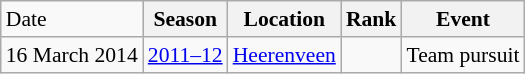<table class="wikitable sortable" style="font-size:90%" style="text-align:center">
<tr>
<td>Date</td>
<th>Season</th>
<th>Location</th>
<th>Rank</th>
<th>Event</th>
</tr>
<tr>
<td>16 March 2014</td>
<td><a href='#'>2011–12</a></td>
<td><a href='#'>Heerenveen</a></td>
<td></td>
<td>Team pursuit</td>
</tr>
</table>
